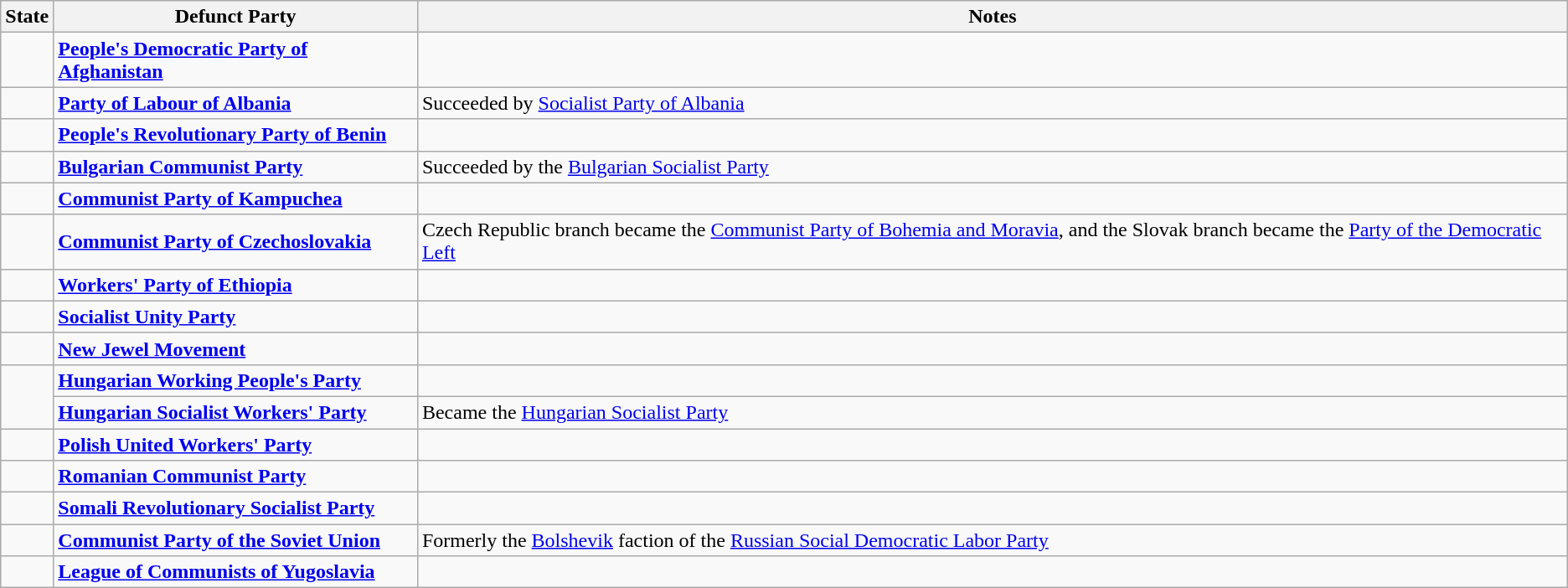<table class="wikitable" style="font-size:100%">
<tr>
<th>State</th>
<th>Defunct Party</th>
<th>Notes</th>
</tr>
<tr>
<td></td>
<td><strong><a href='#'>People's Democratic Party of Afghanistan</a></strong></td>
<td></td>
</tr>
<tr>
<td></td>
<td><strong><a href='#'>Party of Labour of Albania</a></strong></td>
<td>Succeeded by <a href='#'>Socialist Party of Albania</a></td>
</tr>
<tr>
<td></td>
<td><strong><a href='#'>People's Revolutionary Party of Benin</a></strong></td>
<td></td>
</tr>
<tr>
<td></td>
<td><strong><a href='#'>Bulgarian Communist Party</a></strong></td>
<td>Succeeded by the <a href='#'>Bulgarian Socialist Party</a></td>
</tr>
<tr>
<td></td>
<td><strong><a href='#'>Communist Party of Kampuchea</a></strong></td>
<td></td>
</tr>
<tr>
<td></td>
<td><strong><a href='#'>Communist Party of Czechoslovakia</a></strong></td>
<td>Czech Republic branch became the <a href='#'>Communist Party of Bohemia and Moravia</a>, and the Slovak branch became the <a href='#'>Party of the Democratic Left</a></td>
</tr>
<tr>
<td></td>
<td><strong><a href='#'>Workers' Party of Ethiopia</a></strong></td>
<td></td>
</tr>
<tr>
<td></td>
<td><strong><a href='#'>Socialist Unity Party</a></strong></td>
<td></td>
</tr>
<tr>
<td></td>
<td><strong><a href='#'>New Jewel Movement</a></strong></td>
<td></td>
</tr>
<tr>
<td rowspan="2"></td>
<td><strong><a href='#'>Hungarian Working People's Party</a></strong></td>
<td></td>
</tr>
<tr>
<td><strong><a href='#'>Hungarian Socialist Workers' Party</a></strong></td>
<td>Became the <a href='#'>Hungarian Socialist Party</a></td>
</tr>
<tr>
<td></td>
<td><strong><a href='#'>Polish United Workers' Party</a></strong></td>
<td></td>
</tr>
<tr>
<td></td>
<td><strong><a href='#'>Romanian Communist Party</a></strong></td>
<td></td>
</tr>
<tr>
<td></td>
<td><strong><a href='#'>Somali Revolutionary Socialist Party</a></strong></td>
<td></td>
</tr>
<tr>
<td></td>
<td><strong><a href='#'>Communist Party of the Soviet Union</a></strong></td>
<td>Formerly the <a href='#'>Bolshevik</a> faction of the <a href='#'>Russian Social Democratic Labor Party</a></td>
</tr>
<tr>
<td></td>
<td><strong><a href='#'>League of Communists of Yugoslavia</a></strong></td>
<td></td>
</tr>
</table>
